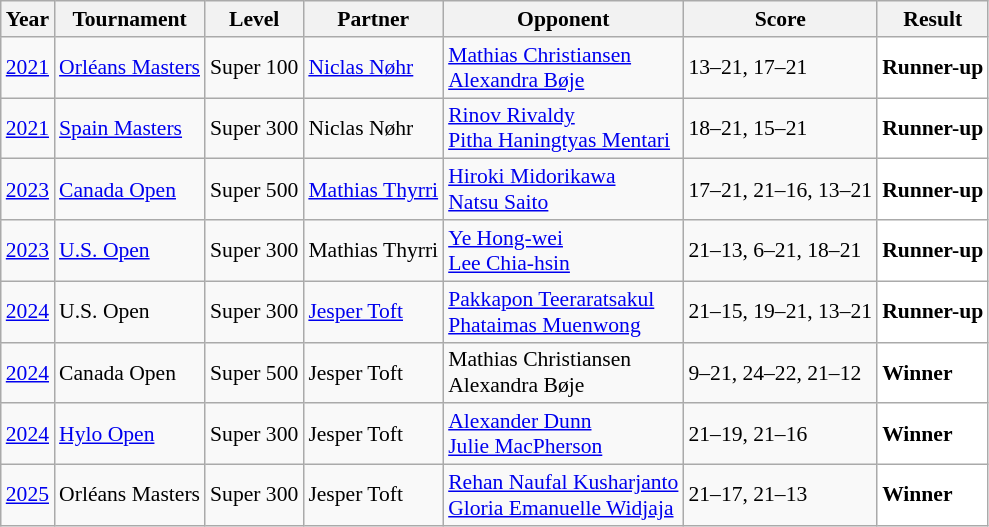<table class="sortable wikitable" style="font-size: 90%;">
<tr>
<th>Year</th>
<th>Tournament</th>
<th>Level</th>
<th>Partner</th>
<th>Opponent</th>
<th>Score</th>
<th>Result</th>
</tr>
<tr>
<td align="center"><a href='#'>2021</a></td>
<td align="left"><a href='#'>Orléans Masters</a></td>
<td align="left">Super 100</td>
<td align="left"> <a href='#'>Niclas Nøhr</a></td>
<td align="left"> <a href='#'>Mathias Christiansen</a><br> <a href='#'>Alexandra Bøje</a></td>
<td align="left">13–21, 17–21</td>
<td style="text-align:left; background:white"> <strong>Runner-up</strong></td>
</tr>
<tr>
<td align="center"><a href='#'>2021</a></td>
<td align="left"><a href='#'>Spain Masters</a></td>
<td align="left">Super 300</td>
<td align="left"> Niclas Nøhr</td>
<td align="left"> <a href='#'>Rinov Rivaldy</a><br> <a href='#'>Pitha Haningtyas Mentari</a></td>
<td align="left">18–21, 15–21</td>
<td style="text-align:left; background:white"> <strong>Runner-up</strong></td>
</tr>
<tr>
<td align="center"><a href='#'>2023</a></td>
<td align="left"><a href='#'>Canada Open</a></td>
<td align="left">Super 500</td>
<td align="left"> <a href='#'>Mathias Thyrri</a></td>
<td align="left"> <a href='#'>Hiroki Midorikawa</a><br>  <a href='#'>Natsu Saito</a></td>
<td align="left">17–21, 21–16, 13–21</td>
<td style="text-align:left; background:white"> <strong>Runner-up</strong></td>
</tr>
<tr>
<td align="center"><a href='#'>2023</a></td>
<td align="left"><a href='#'>U.S. Open</a></td>
<td align="left">Super 300</td>
<td align="left"> Mathias Thyrri</td>
<td align="left"> <a href='#'>Ye Hong-wei</a><br> <a href='#'>Lee Chia-hsin</a></td>
<td align="left">21–13, 6–21, 18–21</td>
<td style="text-align:left; background:white"> <strong>Runner-up</strong></td>
</tr>
<tr>
<td align="center"><a href='#'>2024</a></td>
<td align="left">U.S. Open</td>
<td align="left">Super 300</td>
<td align="left"> <a href='#'>Jesper Toft</a></td>
<td align="left"> <a href='#'>Pakkapon Teeraratsakul</a><br> <a href='#'>Phataimas Muenwong</a></td>
<td align="left">21–15, 19–21, 13–21</td>
<td style="text-align:left; background:white"> <strong>Runner-up</strong></td>
</tr>
<tr>
<td align="center"><a href='#'>2024</a></td>
<td align="left">Canada Open</td>
<td align="left">Super 500</td>
<td align="left"> Jesper Toft</td>
<td align="left"> Mathias Christiansen<br> Alexandra Bøje</td>
<td align="left">9–21, 24–22, 21–12</td>
<td style="text-align:left; background:white"> <strong>Winner</strong></td>
</tr>
<tr>
<td align="center"><a href='#'>2024</a></td>
<td align="left"><a href='#'>Hylo Open</a></td>
<td align="left">Super 300</td>
<td align="left"> Jesper Toft</td>
<td align="left"> <a href='#'>Alexander Dunn</a><br> <a href='#'>Julie MacPherson</a></td>
<td align="left">21–19, 21–16</td>
<td style="text-align:left; background:white"> <strong>Winner</strong></td>
</tr>
<tr>
<td align="center"><a href='#'>2025</a></td>
<td align="left">Orléans Masters</td>
<td align="left">Super 300</td>
<td align="left"> Jesper Toft</td>
<td align="left"> <a href='#'>Rehan Naufal Kusharjanto</a> <br> <a href='#'>Gloria Emanuelle Widjaja</a></td>
<td align="left">21–17, 21–13</td>
<td style="text-align:left; background: white"> <strong>Winner</strong></td>
</tr>
</table>
